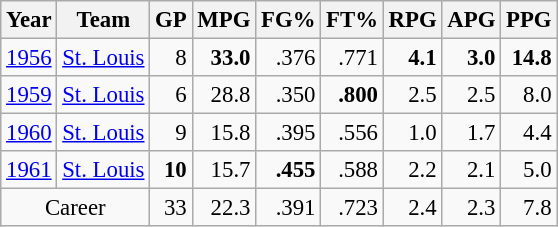<table class="wikitable sortable" style="font-size:95%; text-align:right;">
<tr>
<th>Year</th>
<th>Team</th>
<th>GP</th>
<th>MPG</th>
<th>FG%</th>
<th>FT%</th>
<th>RPG</th>
<th>APG</th>
<th>PPG</th>
</tr>
<tr>
<td style="text-align:left;"><a href='#'>1956</a></td>
<td style="text-align:left;"><a href='#'>St. Louis</a></td>
<td>8</td>
<td><strong>33.0</strong></td>
<td>.376</td>
<td>.771</td>
<td><strong>4.1</strong></td>
<td><strong>3.0</strong></td>
<td><strong>14.8</strong></td>
</tr>
<tr>
<td style="text-align:left;"><a href='#'>1959</a></td>
<td style="text-align:left;"><a href='#'>St. Louis</a></td>
<td>6</td>
<td>28.8</td>
<td>.350</td>
<td><strong>.800</strong></td>
<td>2.5</td>
<td>2.5</td>
<td>8.0</td>
</tr>
<tr>
<td style="text-align:left;"><a href='#'>1960</a></td>
<td style="text-align:left;"><a href='#'>St. Louis</a></td>
<td>9</td>
<td>15.8</td>
<td>.395</td>
<td>.556</td>
<td>1.0</td>
<td>1.7</td>
<td>4.4</td>
</tr>
<tr>
<td style="text-align:left;"><a href='#'>1961</a></td>
<td style="text-align:left;"><a href='#'>St. Louis</a></td>
<td><strong>10</strong></td>
<td>15.7</td>
<td><strong>.455</strong></td>
<td>.588</td>
<td>2.2</td>
<td>2.1</td>
<td>5.0</td>
</tr>
<tr class="sortbottom">
<td style="text-align:center;" colspan="2">Career</td>
<td>33</td>
<td>22.3</td>
<td>.391</td>
<td>.723</td>
<td>2.4</td>
<td>2.3</td>
<td>7.8</td>
</tr>
</table>
